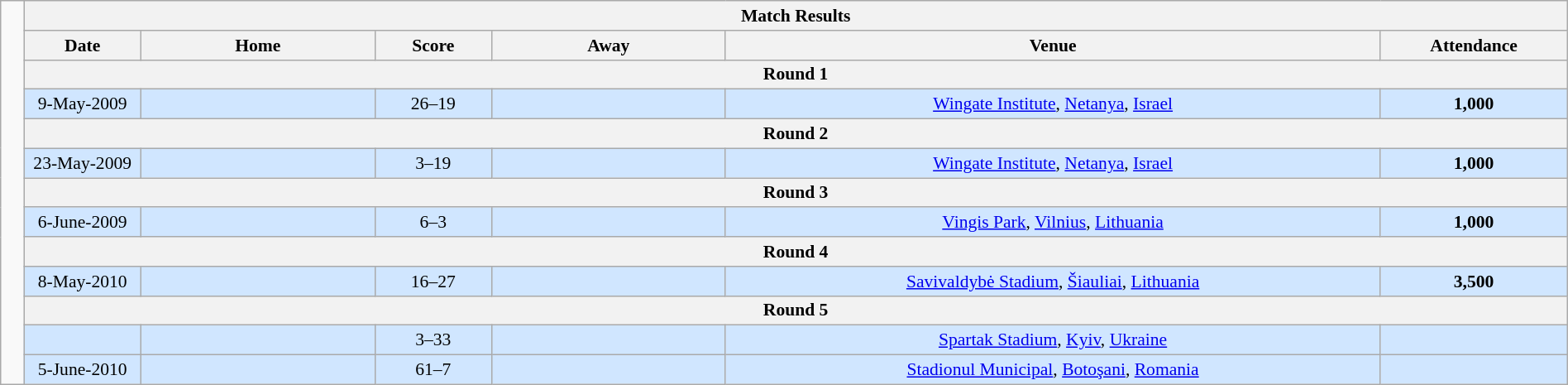<table class="wikitable" style="font-size:90%; width: 100%; text-align: center;">
<tr>
<td width=1% rowspan=25></td>
<th colspan=6>Match Results</th>
</tr>
<tr>
<th width=5%>Date</th>
<th width=10%>Home</th>
<th width=5%>Score</th>
<th width=10%>Away</th>
<th width=28%>Venue</th>
<th width=8%>Attendance</th>
</tr>
<tr>
<th colspan=6>Round 1</th>
</tr>
<tr style="background: #D0E6FF;">
<td>9-May-2009</td>
<td></td>
<td>26–19</td>
<td></td>
<td><a href='#'>Wingate Institute</a>, <a href='#'>Netanya</a>, <a href='#'>Israel</a></td>
<td><strong>1,000</strong></td>
</tr>
<tr>
<th colspan=6>Round 2</th>
</tr>
<tr style="background: #D0E6FF;">
<td>23-May-2009</td>
<td></td>
<td>3–19</td>
<td></td>
<td><a href='#'>Wingate Institute</a>, <a href='#'>Netanya</a>, <a href='#'>Israel</a></td>
<td><strong>1,000</strong></td>
</tr>
<tr>
<th colspan=6>Round 3</th>
</tr>
<tr style="background: #D0E6FF;">
<td>6-June-2009</td>
<td></td>
<td>6–3</td>
<td></td>
<td><a href='#'>Vingis Park</a>, <a href='#'>Vilnius</a>, <a href='#'>Lithuania</a></td>
<td><strong>1,000</strong></td>
</tr>
<tr>
<th colspan=6>Round 4</th>
</tr>
<tr style="background: #D0E6FF;">
<td>8-May-2010</td>
<td></td>
<td>16–27</td>
<td></td>
<td><a href='#'>Savivaldybė Stadium</a>, <a href='#'>Šiauliai</a>, <a href='#'>Lithuania</a></td>
<td><strong>3,500</strong></td>
</tr>
<tr>
<th colspan=6>Round 5</th>
</tr>
<tr style="background: #D0E6FF;">
<td></td>
<td></td>
<td>3–33</td>
<td><strong></strong></td>
<td><a href='#'>Spartak Stadium</a>, <a href='#'>Kyiv</a>, <a href='#'>Ukraine</a></td>
<td></td>
</tr>
<tr style="background: #D0E6FF;">
<td>5-June-2010</td>
<td><strong></strong></td>
<td>61–7</td>
<td></td>
<td><a href='#'>Stadionul Municipal</a>, <a href='#'>Botoşani</a>, <a href='#'>Romania</a></td>
<td></td>
</tr>
</table>
